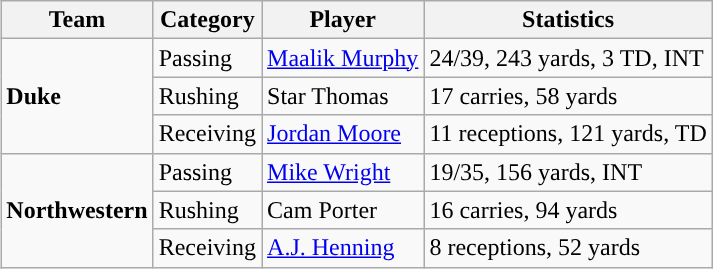<table class="wikitable" style="float: right;">
<tr>
<th>Team</th>
<th>Category</th>
<th>Player</th>
<th>Statistics</th>
</tr>
<tr>
<td rowspan=3><strong>Duke</strong></td>
<td>Passing</td>
<td><a href='#'>Maalik Murphy</a></td>
<td>24/39, 243 yards, 3 TD, INT</td>
</tr>
<tr>
<td>Rushing</td>
<td>Star Thomas</td>
<td>17 carries, 58 yards</td>
</tr>
<tr>
<td>Receiving</td>
<td><a href='#'>Jordan Moore</a></td>
<td>11 receptions, 121 yards, TD</td>
</tr>
<tr>
<td rowspan=3><strong>Northwestern</strong></td>
<td>Passing</td>
<td><a href='#'>Mike Wright</a></td>
<td>19/35, 156 yards, INT</td>
</tr>
<tr>
<td>Rushing</td>
<td>Cam Porter</td>
<td>16 carries, 94 yards</td>
</tr>
<tr>
<td>Receiving</td>
<td><a href='#'>A.J. Henning</a></td>
<td>8 receptions, 52 yards</td>
</tr>
</table>
